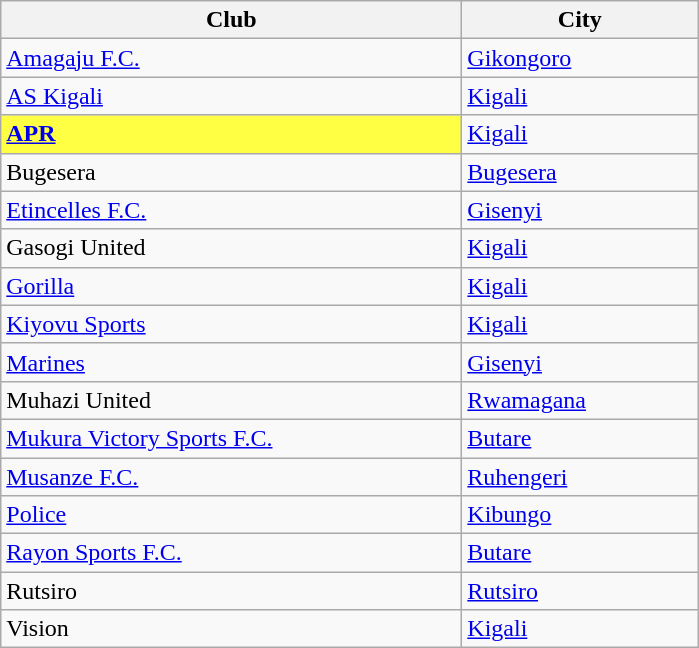<table class="wikitable sortable">
<tr>
<th width="300px">Club</th>
<th width="150px">City</th>
</tr>
<tr>
<td><a href='#'>Amagaju F.C.</a></td>
<td><a href='#'>Gikongoro</a></td>
</tr>
<tr>
<td><a href='#'>AS Kigali</a></td>
<td><a href='#'>Kigali</a></td>
</tr>
<tr>
<td bgcolor=#ffff44><strong><a href='#'>APR</a></strong></td>
<td><a href='#'>Kigali</a></td>
</tr>
<tr>
<td>Bugesera</td>
<td><a href='#'>Bugesera</a></td>
</tr>
<tr>
<td><a href='#'>Etincelles F.C.</a></td>
<td><a href='#'>Gisenyi</a></td>
</tr>
<tr>
<td>Gasogi United</td>
<td><a href='#'>Kigali</a></td>
</tr>
<tr>
<td><a href='#'>Gorilla</a></td>
<td><a href='#'>Kigali</a></td>
</tr>
<tr>
<td><a href='#'>Kiyovu Sports</a></td>
<td><a href='#'>Kigali</a></td>
</tr>
<tr>
<td><a href='#'>Marines</a></td>
<td><a href='#'>Gisenyi</a></td>
</tr>
<tr>
<td>Muhazi United</td>
<td><a href='#'>Rwamagana</a></td>
</tr>
<tr>
<td><a href='#'>Mukura Victory Sports F.C.</a></td>
<td><a href='#'>Butare</a></td>
</tr>
<tr>
<td><a href='#'>Musanze F.C.</a></td>
<td><a href='#'>Ruhengeri</a></td>
</tr>
<tr>
<td><a href='#'>Police</a></td>
<td><a href='#'>Kibungo</a></td>
</tr>
<tr>
<td><a href='#'>Rayon Sports F.C.</a></td>
<td><a href='#'>Butare</a></td>
</tr>
<tr>
<td>Rutsiro</td>
<td><a href='#'>Rutsiro</a></td>
</tr>
<tr>
<td>Vision</td>
<td><a href='#'>Kigali</a></td>
</tr>
</table>
